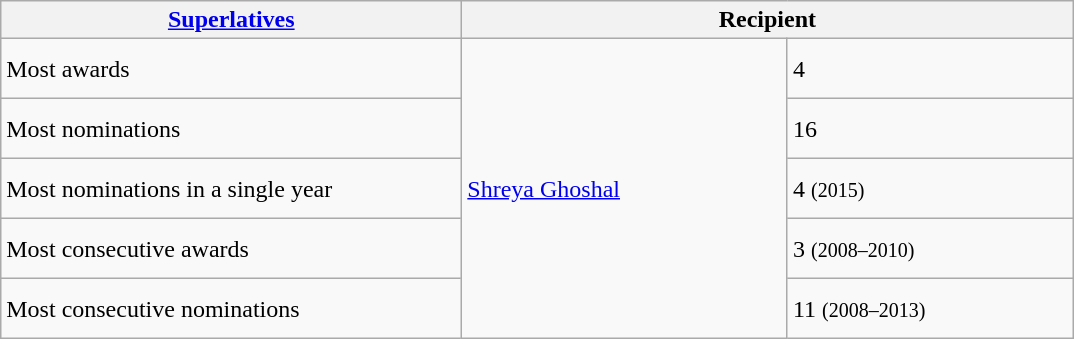<table class="wikitable">
<tr>
<th style="width:300px;"><a href='#'>Superlatives</a></th>
<th colspan="2" style="width:400px;">Recipient</th>
</tr>
<tr style="height:2.5em;">
<td>Most awards</td>
<td rowspan="5"><a href='#'>Shreya Ghoshal</a></td>
<td>4</td>
</tr>
<tr style="height:2.5em;">
<td>Most nominations</td>
<td>16</td>
</tr>
<tr style="height:2.5em;">
<td>Most nominations in a single year</td>
<td>4 <small>(2015)</small></td>
</tr>
<tr style="height:2.5em;">
<td>Most consecutive awards</td>
<td>3 <small>(2008–2010)</small></td>
</tr>
<tr style="height:2.5em;">
<td>Most consecutive nominations</td>
<td>11 <small>(2008–2013)</small></td>
</tr>
</table>
